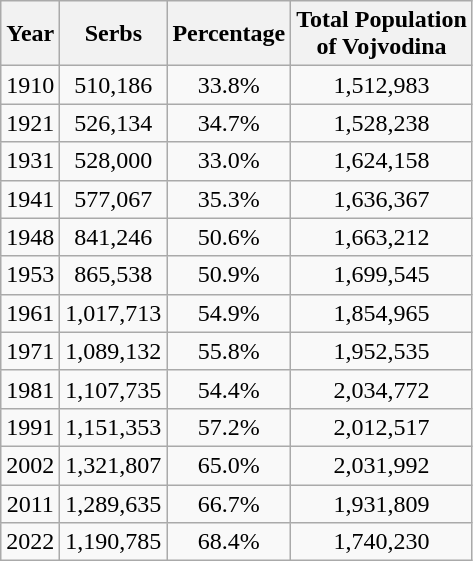<table class="wikitable" style="text-align:center">
<tr>
<th>Year</th>
<th>Serbs</th>
<th>Percentage</th>
<th>Total Population<br>of Vojvodina</th>
</tr>
<tr>
<td>1910</td>
<td>510,186</td>
<td>33.8%</td>
<td>1,512,983</td>
</tr>
<tr>
<td>1921</td>
<td>526,134</td>
<td>34.7%</td>
<td>1,528,238</td>
</tr>
<tr>
<td>1931</td>
<td>528,000</td>
<td>33.0%</td>
<td>1,624,158</td>
</tr>
<tr>
<td>1941</td>
<td>577,067</td>
<td>35.3%</td>
<td>1,636,367</td>
</tr>
<tr>
<td>1948</td>
<td>841,246</td>
<td>50.6%</td>
<td>1,663,212</td>
</tr>
<tr>
<td>1953</td>
<td>865,538</td>
<td>50.9%</td>
<td>1,699,545</td>
</tr>
<tr>
<td>1961</td>
<td>1,017,713</td>
<td>54.9%</td>
<td>1,854,965</td>
</tr>
<tr>
<td>1971</td>
<td>1,089,132</td>
<td>55.8%</td>
<td>1,952,535</td>
</tr>
<tr>
<td>1981</td>
<td>1,107,735</td>
<td>54.4%</td>
<td>2,034,772</td>
</tr>
<tr>
<td>1991</td>
<td>1,151,353</td>
<td>57.2%</td>
<td>2,012,517</td>
</tr>
<tr>
<td>2002</td>
<td>1,321,807</td>
<td>65.0%</td>
<td>2,031,992</td>
</tr>
<tr>
<td>2011</td>
<td>1,289,635</td>
<td>66.7%</td>
<td>1,931,809</td>
</tr>
<tr>
<td>2022</td>
<td>1,190,785</td>
<td>68.4%</td>
<td>1,740,230</td>
</tr>
</table>
